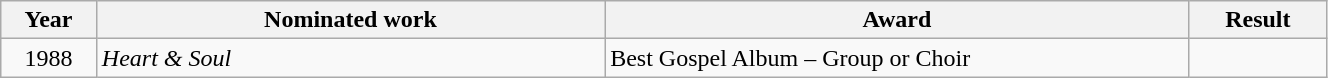<table class="wikitable" style="width:70%;">
<tr>
<th style="width:3%;">Year</th>
<th style="width:20%;">Nominated work</th>
<th style="width:23%;">Award</th>
<th style="width:5%;">Result</th>
</tr>
<tr>
<td align="center">1988</td>
<td><em>Heart & Soul</em></td>
<td>Best Gospel Album – Group or Choir</td>
<td></td>
</tr>
</table>
